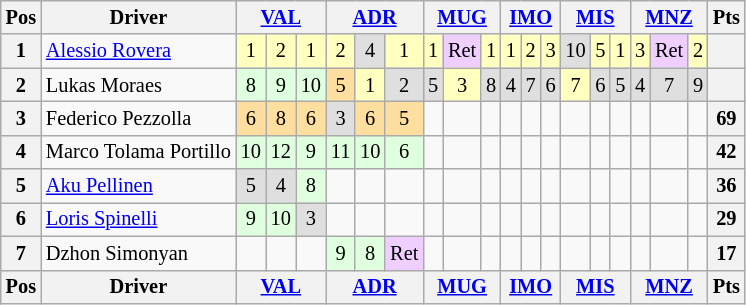<table class="wikitable" style="font-size: 85%; text-align:center">
<tr valign="top">
<th valign="middle">Pos</th>
<th valign="middle">Driver</th>
<th colspan=3><a href='#'>VAL</a></th>
<th colspan=3><a href='#'>ADR</a></th>
<th colspan=3><a href='#'>MUG</a></th>
<th colspan=3><a href='#'>IMO</a></th>
<th colspan=3><a href='#'>MIS</a></th>
<th colspan=3><a href='#'>MNZ</a></th>
<th valign="middle">Pts</th>
</tr>
<tr>
<th>1</th>
<td align=left> <a href='#'>Alessio Rovera</a></td>
<td style="background:#ffffbf;">1</td>
<td style="background:#ffffbf;">2</td>
<td style="background:#ffffbf;">1</td>
<td style="background:#ffffbf;">2</td>
<td style="background:#dfdfdf;">4</td>
<td style="background:#ffffbf;">1</td>
<td style="background:#ffffbf;">1</td>
<td style="background:#efcfff;">Ret</td>
<td style="background:#ffffbf;">1</td>
<td style="background:#ffffbf;">1</td>
<td style="background:#ffffbf;">2</td>
<td style="background:#ffffbf;">3</td>
<td style="background:#dfdfdf;">10</td>
<td style="background:#ffffbf;">5</td>
<td style="background:#ffffbf;">1</td>
<td style="background:#ffffbf;">3</td>
<td style="background:#efcfff;">Ret</td>
<td style="background:#ffffbf;">2</td>
<th></th>
</tr>
<tr>
<th>2</th>
<td align=left> Lukas Moraes</td>
<td style="background:#dfffdf;">8</td>
<td style="background:#dfffdf;">9</td>
<td style="background:#dfffdf;">10</td>
<td style="background:#ffdf9f;">5</td>
<td style="background:#ffffbf;">1</td>
<td style="background:#dfdfdf;">2</td>
<td style="background:#dfdfdf;">5</td>
<td style="background:#ffffbf;">3</td>
<td style="background:#dfdfdf;">8</td>
<td style="background:#dfdfdf;">4</td>
<td style="background:#dfdfdf;">7</td>
<td style="background:#dfdfdf;">6</td>
<td style="background:#ffffbf;">7</td>
<td style="background:#dfdfdf;">6</td>
<td style="background:#dfdfdf;">5</td>
<td style="background:#dfdfdf;">4</td>
<td style="background:#dfdfdf;">7</td>
<td style="background:#dfdfdf;">9</td>
<th></th>
</tr>
<tr>
<th>3</th>
<td align=left> Federico Pezzolla</td>
<td style="background:#ffdf9f;">6</td>
<td style="background:#ffdf9f;">8</td>
<td style="background:#ffdf9f;">6</td>
<td style="background:#dfdfdf;">3</td>
<td style="background:#ffdf9f;">6</td>
<td style="background:#ffdf9f;">5</td>
<td></td>
<td></td>
<td></td>
<td></td>
<td></td>
<td></td>
<td></td>
<td></td>
<td></td>
<td></td>
<td></td>
<td></td>
<th>69</th>
</tr>
<tr>
<th>4</th>
<td align=left nowrap> Marco Tolama Portillo</td>
<td style="background:#dfffdf;">10</td>
<td style="background:#dfffdf;">12</td>
<td style="background:#dfffdf;">9</td>
<td style="background:#dfffdf;">11</td>
<td style="background:#dfffdf;">10</td>
<td style="background:#dfffdf;">6</td>
<td></td>
<td></td>
<td></td>
<td></td>
<td></td>
<td></td>
<td></td>
<td></td>
<td></td>
<td></td>
<td></td>
<td></td>
<th>42</th>
</tr>
<tr>
<th>5</th>
<td align=left> <a href='#'>Aku Pellinen</a></td>
<td style="background:#dfdfdf;">5</td>
<td style="background:#dfdfdf;">4</td>
<td style="background:#dfffdf;">8</td>
<td></td>
<td></td>
<td></td>
<td></td>
<td></td>
<td></td>
<td></td>
<td></td>
<td></td>
<td></td>
<td></td>
<td></td>
<td></td>
<td></td>
<td></td>
<th>36</th>
</tr>
<tr>
<th>6</th>
<td align=left> <a href='#'>Loris Spinelli</a></td>
<td style="background:#dfffdf;">9</td>
<td style="background:#dfffdf;">10</td>
<td style="background:#dfdfdf;">3</td>
<td></td>
<td></td>
<td></td>
<td></td>
<td></td>
<td></td>
<td></td>
<td></td>
<td></td>
<td></td>
<td></td>
<td></td>
<td></td>
<td></td>
<td></td>
<th>29</th>
</tr>
<tr>
<th>7</th>
<td align=left> Dzhon Simonyan</td>
<td></td>
<td></td>
<td></td>
<td style="background:#dfffdf;">9</td>
<td style="background:#dfffdf;">8</td>
<td style="background:#efcfff;">Ret</td>
<td></td>
<td></td>
<td></td>
<td></td>
<td></td>
<td></td>
<td></td>
<td></td>
<td></td>
<td></td>
<td></td>
<td></td>
<th>17</th>
</tr>
<tr valign="top">
<th valign="middle">Pos</th>
<th valign="middle">Driver</th>
<th colspan=3><a href='#'>VAL</a></th>
<th colspan=3><a href='#'>ADR</a></th>
<th colspan=3><a href='#'>MUG</a></th>
<th colspan=3><a href='#'>IMO</a></th>
<th colspan=3><a href='#'>MIS</a></th>
<th colspan=3><a href='#'>MNZ</a></th>
<th valign="middle">Pts</th>
</tr>
</table>
